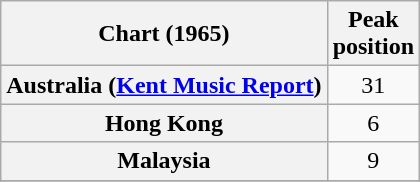<table class="wikitable sortable plainrowheaders" style="text-align:center">
<tr>
<th>Chart (1965)</th>
<th>Peak<br>position</th>
</tr>
<tr>
<th scope="row">Australia (<a href='#'>Kent Music Report</a>)</th>
<td>31</td>
</tr>
<tr>
<th scope=row>Hong Kong</th>
<td>6</td>
</tr>
<tr>
<th scope=row>Malaysia</th>
<td>9</td>
</tr>
<tr>
</tr>
<tr>
</tr>
</table>
